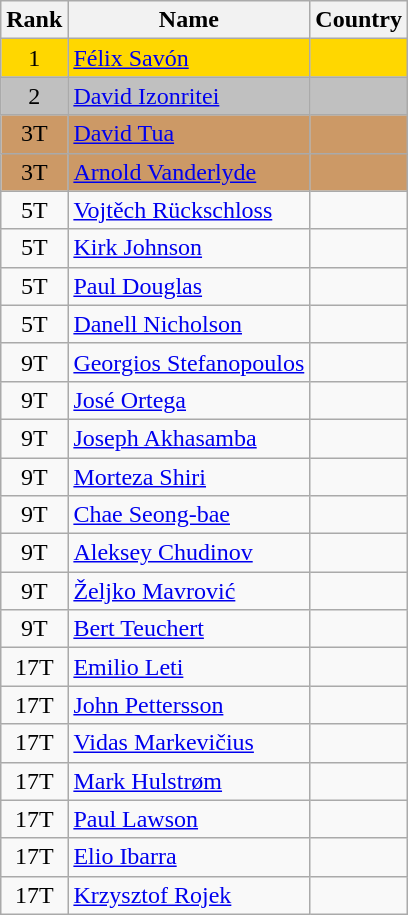<table class="wikitable sortable" style="text-align:center">
<tr>
<th>Rank</th>
<th>Name</th>
<th>Country</th>
</tr>
<tr bgcolor=gold>
<td>1</td>
<td align="left"><a href='#'>Félix Savón</a></td>
<td align="left"></td>
</tr>
<tr bgcolor=silver>
<td>2</td>
<td align="left"><a href='#'>David Izonritei</a></td>
<td align="left"></td>
</tr>
<tr bgcolor=#CC9966>
<td>3T</td>
<td align="left"><a href='#'>David Tua</a></td>
<td align="left"></td>
</tr>
<tr bgcolor=#CC9966>
<td>3T</td>
<td align="left"><a href='#'>Arnold Vanderlyde</a></td>
<td align="left"></td>
</tr>
<tr>
<td>5T</td>
<td align="left"><a href='#'>Vojtěch Rückschloss</a></td>
<td align="left"></td>
</tr>
<tr>
<td>5T</td>
<td align="left"><a href='#'>Kirk Johnson</a></td>
<td align="left"></td>
</tr>
<tr>
<td>5T</td>
<td align="left"><a href='#'>Paul Douglas</a></td>
<td align="left"></td>
</tr>
<tr>
<td>5T</td>
<td align="left"><a href='#'>Danell Nicholson</a></td>
<td align="left"></td>
</tr>
<tr>
<td>9T</td>
<td align="left"><a href='#'>Georgios Stefanopoulos</a></td>
<td align="left"></td>
</tr>
<tr>
<td>9T</td>
<td align="left"><a href='#'>José Ortega</a></td>
<td align="left"></td>
</tr>
<tr>
<td>9T</td>
<td align="left"><a href='#'>Joseph Akhasamba</a></td>
<td align="left"></td>
</tr>
<tr>
<td>9T</td>
<td align="left"><a href='#'>Morteza Shiri</a></td>
<td align="left"></td>
</tr>
<tr>
<td>9T</td>
<td align="left"><a href='#'>Chae Seong-bae</a></td>
<td align="left"></td>
</tr>
<tr>
<td>9T</td>
<td align="left"><a href='#'>Aleksey Chudinov</a></td>
<td align="left"></td>
</tr>
<tr>
<td>9T</td>
<td align="left"><a href='#'>Željko Mavrović</a></td>
<td align="left"></td>
</tr>
<tr>
<td>9T</td>
<td align="left"><a href='#'>Bert Teuchert</a></td>
<td align="left"></td>
</tr>
<tr>
<td>17T</td>
<td align="left"><a href='#'>Emilio Leti</a></td>
<td align="left"></td>
</tr>
<tr>
<td>17T</td>
<td align="left"><a href='#'>John Pettersson</a></td>
<td align="left"></td>
</tr>
<tr>
<td>17T</td>
<td align="left"><a href='#'>Vidas Markevičius</a></td>
<td align="left"></td>
</tr>
<tr>
<td>17T</td>
<td align="left"><a href='#'>Mark Hulstrøm</a></td>
<td align="left"></td>
</tr>
<tr>
<td>17T</td>
<td align="left"><a href='#'>Paul Lawson</a></td>
<td align="left"></td>
</tr>
<tr>
<td>17T</td>
<td align="left"><a href='#'>Elio Ibarra</a></td>
<td align="left"></td>
</tr>
<tr>
<td>17T</td>
<td align="left"><a href='#'>Krzysztof Rojek</a></td>
<td align="left"></td>
</tr>
</table>
